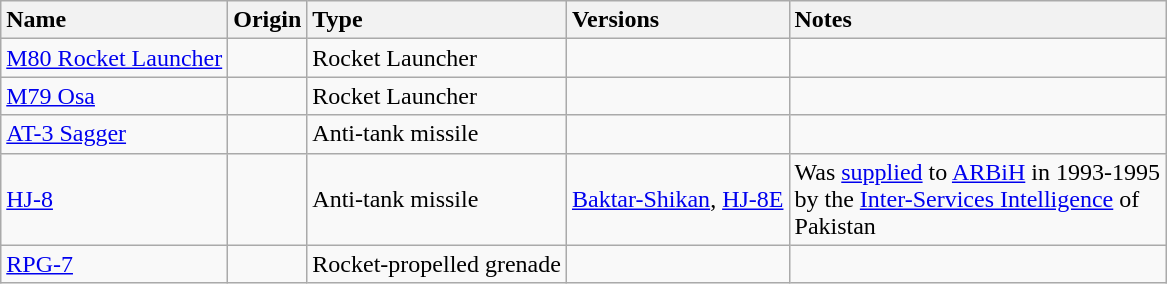<table class="wikitable">
<tr>
<th style="text-align: left;">Name</th>
<th style="text-align: left;">Origin</th>
<th style="text-align: left;">Type</th>
<th style="text-align: left;">Versions</th>
<th style="text-align: left;">Notes</th>
</tr>
<tr>
<td><a href='#'>M80 Rocket Launcher</a></td>
<td></td>
<td>Rocket Launcher</td>
<td></td>
<td></td>
</tr>
<tr>
<td><a href='#'>M79 Osa</a></td>
<td></td>
<td>Rocket Launcher</td>
<td></td>
<td></td>
</tr>
<tr>
<td><a href='#'>AT-3 Sagger</a></td>
<td></td>
<td>Anti-tank missile</td>
<td></td>
<td></td>
</tr>
<tr>
<td><a href='#'>HJ-8</a></td>
<td></td>
<td>Anti-tank missile</td>
<td><a href='#'>Baktar-Shikan</a>, <a href='#'>HJ-8E</a></td>
<td>Was <a href='#'>supplied</a> to <a href='#'>ARBiH</a> in 1993-1995<br>by the <a href='#'>Inter-Services Intelligence</a> of<br>Pakistan</td>
</tr>
<tr>
<td><a href='#'>RPG-7</a></td>
<td></td>
<td>Rocket-propelled grenade</td>
<td></td>
<td></td>
</tr>
</table>
